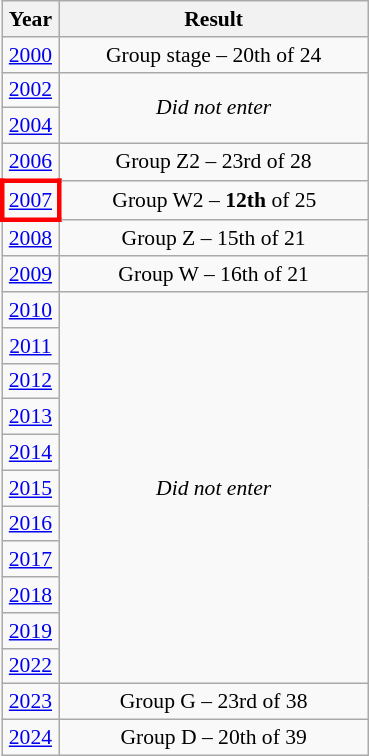<table class="wikitable" style="text-align: center; font-size:90%">
<tr>
<th>Year</th>
<th style="width:200px">Result</th>
</tr>
<tr>
<td> <a href='#'>2000</a></td>
<td>Group stage – 20th of 24</td>
</tr>
<tr>
<td> <a href='#'>2002</a></td>
<td rowspan="2"><em>Did not enter</em></td>
</tr>
<tr>
<td> <a href='#'>2004</a></td>
</tr>
<tr>
<td> <a href='#'>2006</a></td>
<td>Group Z2 – 23rd of 28</td>
</tr>
<tr>
<td style="border: 3px solid red"> <a href='#'>2007</a></td>
<td>Group W2 – <strong>12th</strong> of 25</td>
</tr>
<tr>
<td> <a href='#'>2008</a></td>
<td>Group Z – 15th of 21</td>
</tr>
<tr>
<td> <a href='#'>2009</a></td>
<td>Group W – 16th of 21</td>
</tr>
<tr>
<td> <a href='#'>2010</a></td>
<td rowspan="11"><em>Did not enter</em></td>
</tr>
<tr>
<td> <a href='#'>2011</a></td>
</tr>
<tr>
<td> <a href='#'>2012</a></td>
</tr>
<tr>
<td> <a href='#'>2013</a></td>
</tr>
<tr>
<td> <a href='#'>2014</a></td>
</tr>
<tr>
<td> <a href='#'>2015</a></td>
</tr>
<tr>
<td> <a href='#'>2016</a></td>
</tr>
<tr>
<td> <a href='#'>2017</a></td>
</tr>
<tr>
<td> <a href='#'>2018</a></td>
</tr>
<tr>
<td> <a href='#'>2019</a></td>
</tr>
<tr>
<td> <a href='#'>2022</a></td>
</tr>
<tr>
<td> <a href='#'>2023</a></td>
<td>Group G – 23rd of 38</td>
</tr>
<tr>
<td> <a href='#'>2024</a></td>
<td>Group D – 20th of 39</td>
</tr>
</table>
